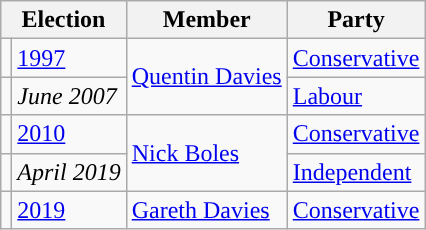<table class="wikitable">
<tr>
<th colspan="2">Election</th>
<th>Member</th>
<th>Party</th>
</tr>
<tr>
<td style="color:inherit;background-color: "></td>
<td><a href='#'>1997</a></td>
<td rowspan="2"><a href='#'>Quentin Davies</a></td>
<td><a href='#'>Conservative</a></td>
</tr>
<tr>
<td style="color:inherit;background-color: "></td>
<td><em>June 2007</em></td>
<td><a href='#'>Labour</a></td>
</tr>
<tr>
<td style="color:inherit;background-color: "></td>
<td><a href='#'>2010</a></td>
<td rowspan="2"><a href='#'>Nick Boles</a></td>
<td><a href='#'>Conservative</a></td>
</tr>
<tr>
<td style="color:inherit;background-color: "></td>
<td><em>April 2019</em></td>
<td><a href='#'>Independent</a></td>
</tr>
<tr>
<td style="color:inherit;background-color: "></td>
<td><a href='#'>2019</a></td>
<td rowspan="2"><a href='#'>Gareth Davies</a></td>
<td><a href='#'>Conservative</a></td>
</tr>
</table>
